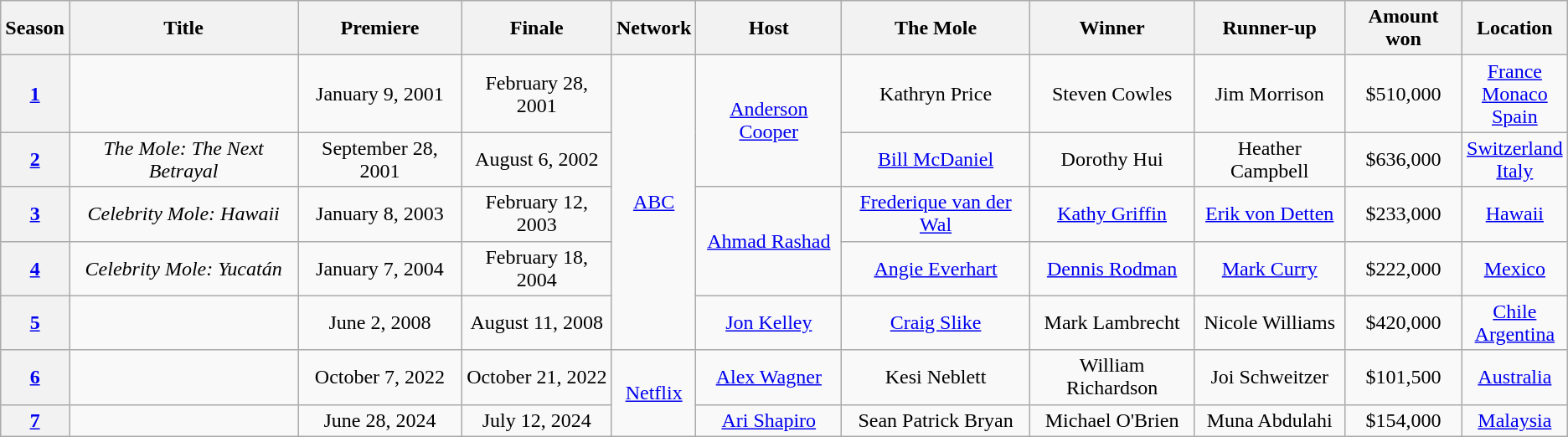<table class="wikitable" style="text-align:center;">
<tr>
<th>Season</th>
<th>Title</th>
<th>Premiere</th>
<th>Finale</th>
<th>Network</th>
<th>Host</th>
<th>The Mole</th>
<th>Winner</th>
<th>Runner-up</th>
<th>Amount won</th>
<th>Location</th>
</tr>
<tr>
<th><a href='#'>1</a></th>
<td></td>
<td>January 9, 2001</td>
<td>February 28, 2001</td>
<td rowspan="5"><a href='#'>ABC</a></td>
<td rowspan="2"><a href='#'>Anderson Cooper</a></td>
<td>Kathryn Price</td>
<td>Steven Cowles</td>
<td>Jim Morrison</td>
<td>$510,000</td>
<td><a href='#'>France</a><br><a href='#'>Monaco</a><br><a href='#'>Spain</a></td>
</tr>
<tr>
<th><a href='#'>2</a></th>
<td><em>The Mole: The Next Betrayal</em></td>
<td>September 28, 2001</td>
<td>August 6, 2002</td>
<td><a href='#'>Bill McDaniel</a></td>
<td>Dorothy Hui</td>
<td>Heather Campbell</td>
<td>$636,000</td>
<td><a href='#'>Switzerland</a><br><a href='#'>Italy</a></td>
</tr>
<tr>
<th><a href='#'>3</a></th>
<td><em>Celebrity Mole: Hawaii</em></td>
<td>January 8, 2003</td>
<td>February 12, 2003</td>
<td rowspan="2"><a href='#'>Ahmad Rashad</a></td>
<td><a href='#'>Frederique van der Wal</a></td>
<td><a href='#'>Kathy Griffin</a></td>
<td><a href='#'>Erik von Detten</a></td>
<td>$233,000</td>
<td><a href='#'>Hawaii</a></td>
</tr>
<tr>
<th><a href='#'>4</a></th>
<td><em>Celebrity Mole: Yucatán</em></td>
<td>January 7, 2004</td>
<td>February 18, 2004</td>
<td><a href='#'>Angie Everhart</a></td>
<td><a href='#'>Dennis Rodman</a></td>
<td><a href='#'>Mark Curry</a></td>
<td>$222,000</td>
<td><a href='#'>Mexico</a></td>
</tr>
<tr>
<th><a href='#'>5</a></th>
<td></td>
<td>June 2, 2008</td>
<td>August 11, 2008</td>
<td><a href='#'>Jon Kelley</a></td>
<td><a href='#'>Craig Slike</a></td>
<td>Mark Lambrecht</td>
<td>Nicole Williams</td>
<td>$420,000</td>
<td><a href='#'>Chile</a><br><a href='#'>Argentina</a></td>
</tr>
<tr>
<th><a href='#'>6</a></th>
<td></td>
<td>October 7, 2022</td>
<td>October 21, 2022</td>
<td rowspan="2"><a href='#'>Netflix</a></td>
<td><a href='#'>Alex Wagner</a></td>
<td>Kesi Neblett</td>
<td>William Richardson</td>
<td>Joi Schweitzer</td>
<td>$101,500</td>
<td><a href='#'>Australia</a></td>
</tr>
<tr>
<th><a href='#'>7</a></th>
<td></td>
<td>June 28, 2024</td>
<td>July 12, 2024</td>
<td><a href='#'>Ari Shapiro</a></td>
<td>Sean Patrick Bryan</td>
<td>Michael O'Brien</td>
<td>Muna Abdulahi</td>
<td>$154,000</td>
<td><a href='#'>Malaysia</a></td>
</tr>
</table>
